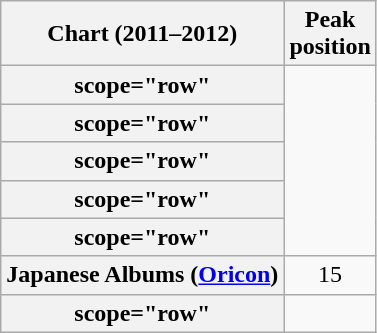<table class="wikitable sortable plainrowheaders" style="text-align:center">
<tr>
<th scope="col">Chart (2011–2012)</th>
<th scope="col">Peak<br>position</th>
</tr>
<tr>
<th>scope="row"</th>
</tr>
<tr>
<th>scope="row"</th>
</tr>
<tr>
<th>scope="row"</th>
</tr>
<tr>
<th>scope="row"</th>
</tr>
<tr>
<th>scope="row"</th>
</tr>
<tr>
<th scope="row">Japanese Albums (<a href='#'>Oricon</a>)</th>
<td>15</td>
</tr>
<tr>
<th>scope="row"</th>
</tr>
</table>
